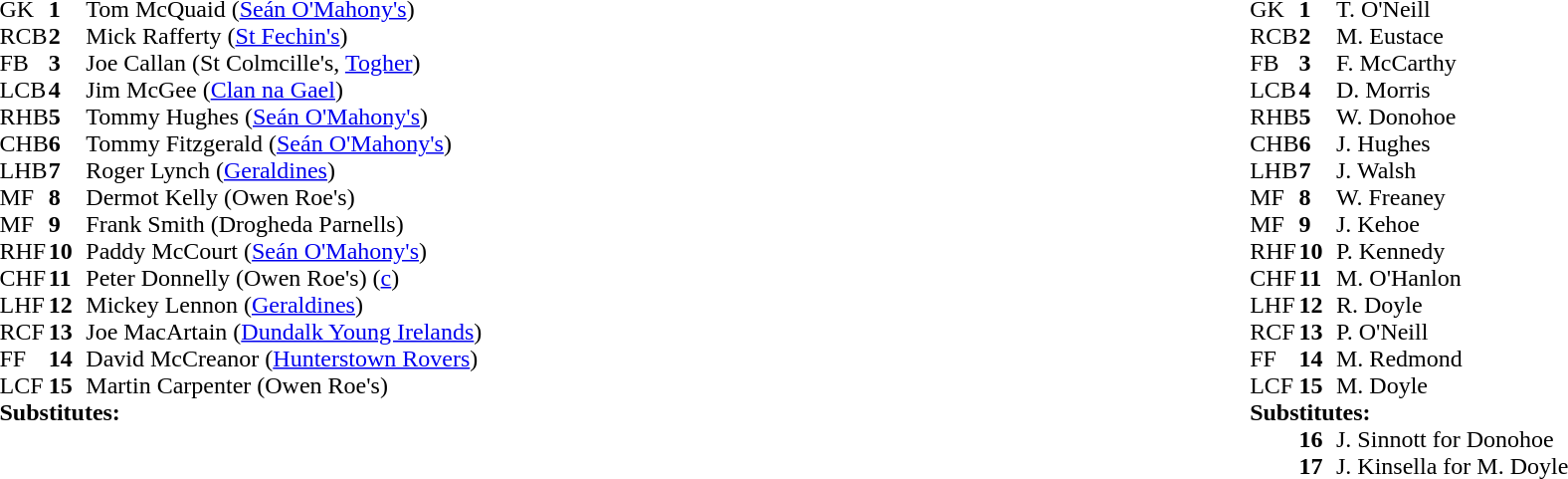<table style="width:100%;">
<tr>
<td style="vertical-align:top; width:50%"><br><table cellspacing="0" cellpadding="0">
<tr>
<th width="25"></th>
<th width="25"></th>
</tr>
<tr>
<td>GK</td>
<td><strong>1</strong></td>
<td>Tom McQuaid (<a href='#'>Seán O'Mahony's</a>)</td>
</tr>
<tr>
<td>RCB</td>
<td><strong>2</strong></td>
<td>Mick Rafferty (<a href='#'>St Fechin's</a>)</td>
</tr>
<tr>
<td>FB</td>
<td><strong>3</strong></td>
<td>Joe Callan (St Colmcille's, <a href='#'>Togher</a>)</td>
</tr>
<tr>
<td>LCB</td>
<td><strong>4</strong></td>
<td>Jim McGee (<a href='#'>Clan na Gael</a>)</td>
</tr>
<tr>
<td>RHB</td>
<td><strong>5</strong></td>
<td>Tommy Hughes (<a href='#'>Seán O'Mahony's</a>)</td>
</tr>
<tr>
<td>CHB</td>
<td><strong>6</strong></td>
<td>Tommy Fitzgerald (<a href='#'>Seán O'Mahony's</a>)</td>
</tr>
<tr>
<td>LHB</td>
<td><strong>7</strong></td>
<td>Roger Lynch (<a href='#'>Geraldines</a>)</td>
</tr>
<tr>
<td>MF</td>
<td><strong>8</strong></td>
<td>Dermot Kelly (Owen Roe's)</td>
</tr>
<tr>
<td>MF</td>
<td><strong>9</strong></td>
<td>Frank Smith (Drogheda Parnells)</td>
</tr>
<tr>
<td>RHF</td>
<td><strong>10</strong></td>
<td>Paddy McCourt (<a href='#'>Seán O'Mahony's</a>)</td>
</tr>
<tr>
<td>CHF</td>
<td><strong>11</strong></td>
<td>Peter Donnelly (Owen Roe's) (<a href='#'>c</a>)</td>
</tr>
<tr>
<td>LHF</td>
<td><strong>12</strong></td>
<td>Mickey Lennon (<a href='#'>Geraldines</a>)</td>
</tr>
<tr>
<td>RCF</td>
<td><strong>13</strong></td>
<td>Joe MacArtain (<a href='#'>Dundalk Young Irelands</a>)</td>
</tr>
<tr>
<td>FF</td>
<td><strong>14</strong></td>
<td>David McCreanor (<a href='#'>Hunterstown Rovers</a>)</td>
</tr>
<tr>
<td>LCF</td>
<td><strong>15</strong></td>
<td>Martin Carpenter (Owen Roe's)</td>
</tr>
<tr>
</tr>
<tr>
<td colspan=3><strong>Substitutes:</strong></td>
</tr>
<tr>
</tr>
</table>
</td>
<td style="vertical-align:top; width:50%"><br><table cellspacing="0" cellpadding="0" style="margin:auto">
<tr>
<th width="25"></th>
<th width="25"></th>
</tr>
<tr>
<td>GK</td>
<td><strong>1</strong></td>
<td>T. O'Neill</td>
</tr>
<tr>
<td>RCB</td>
<td><strong>2</strong></td>
<td>M. Eustace</td>
</tr>
<tr>
<td>FB</td>
<td><strong>3</strong></td>
<td>F. McCarthy</td>
</tr>
<tr>
<td>LCB</td>
<td><strong>4</strong></td>
<td>D. Morris</td>
</tr>
<tr>
<td>RHB</td>
<td><strong>5</strong></td>
<td>W. Donohoe</td>
</tr>
<tr>
<td>CHB</td>
<td><strong>6</strong></td>
<td>J. Hughes</td>
</tr>
<tr>
<td>LHB</td>
<td><strong>7</strong></td>
<td>J. Walsh</td>
</tr>
<tr>
<td>MF</td>
<td><strong>8</strong></td>
<td>W. Freaney</td>
</tr>
<tr>
<td>MF</td>
<td><strong>9</strong></td>
<td>J. Kehoe</td>
</tr>
<tr>
<td>RHF</td>
<td><strong>10</strong></td>
<td>P. Kennedy</td>
</tr>
<tr>
<td>CHF</td>
<td><strong>11</strong></td>
<td>M. O'Hanlon</td>
</tr>
<tr>
<td>LHF</td>
<td><strong>12</strong></td>
<td>R. Doyle</td>
</tr>
<tr>
<td>RCF</td>
<td><strong>13</strong></td>
<td>P. O'Neill</td>
</tr>
<tr>
<td>FF</td>
<td><strong>14</strong></td>
<td>M. Redmond</td>
</tr>
<tr>
<td>LCF</td>
<td><strong>15</strong></td>
<td>M. Doyle</td>
</tr>
<tr>
<td colspan=3><strong>Substitutes:</strong></td>
</tr>
<tr>
<td></td>
<td><strong>16</strong></td>
<td>J. Sinnott for Donohoe</td>
</tr>
<tr>
<td></td>
<td><strong>17</strong></td>
<td>J. Kinsella for M. Doyle</td>
</tr>
</table>
</td>
</tr>
</table>
